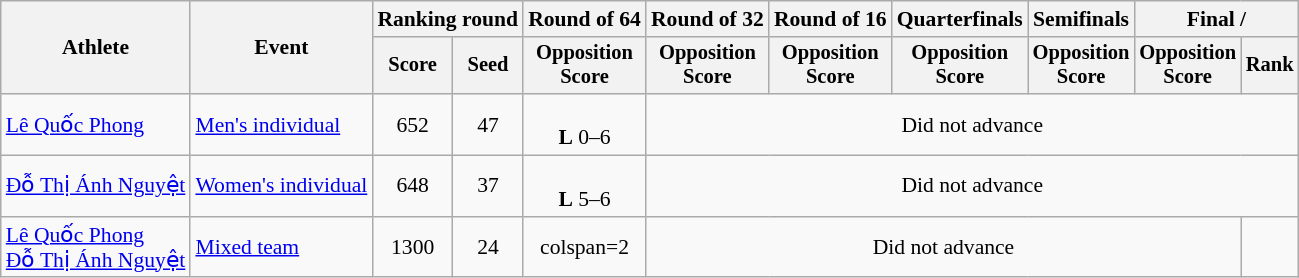<table class="wikitable" style="font-size:90%; text-align:center">
<tr>
<th rowspan=2>Athlete</th>
<th rowspan=2>Event</th>
<th colspan="2">Ranking round</th>
<th>Round of 64</th>
<th>Round of 32</th>
<th>Round of 16</th>
<th>Quarterfinals</th>
<th>Semifinals</th>
<th colspan="2">Final / </th>
</tr>
<tr style="font-size:95%">
<th>Score</th>
<th>Seed</th>
<th>Opposition<br>Score</th>
<th>Opposition<br>Score</th>
<th>Opposition<br>Score</th>
<th>Opposition<br>Score</th>
<th>Opposition<br>Score</th>
<th>Opposition<br>Score</th>
<th>Rank</th>
</tr>
<tr align=center>
<td align=left><a href='#'>Lê Quốc Phong</a></td>
<td align=left><a href='#'>Men's individual</a></td>
<td>652</td>
<td>47</td>
<td><br><strong>L</strong> 0–6</td>
<td colspan=6>Did not advance</td>
</tr>
<tr align=center>
<td align=left><a href='#'>Đỗ Thị Ánh Nguyệt</a></td>
<td align=left><a href='#'>Women's individual</a></td>
<td>648</td>
<td>37</td>
<td><br><strong>L</strong> 5–6</td>
<td colspan=6>Did not advance</td>
</tr>
<tr align=center>
<td align=left><a href='#'>Lê Quốc Phong</a><br><a href='#'>Đỗ Thị Ánh Nguyệt</a></td>
<td align=left><a href='#'>Mixed team</a></td>
<td>1300</td>
<td>24</td>
<td>colspan=2 </td>
<td colspan=5>Did not advance</td>
</tr>
</table>
